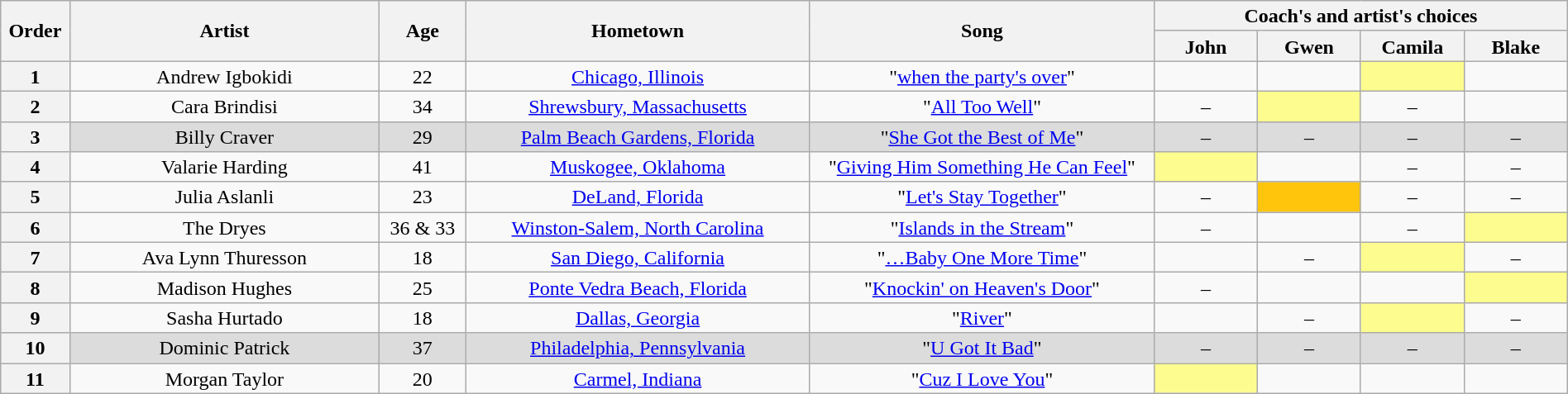<table class="wikitable" style="text-align:center; line-height:17px; width:100%">
<tr>
<th scope="col" rowspan="2" style="width:04%">Order</th>
<th scope="col" rowspan="2" style="width:18%">Artist</th>
<th scope="col" rowspan="2" style="width:05%">Age</th>
<th scope="col" rowspan="2" style="width:20%">Hometown</th>
<th scope="col" rowspan="2" style="width:20%">Song</th>
<th scope="col" colspan="4" style="width:24%">Coach's and artist's choices</th>
</tr>
<tr>
<th style="width:06%">John</th>
<th style="width:06%">Gwen</th>
<th style="width:06%">Camila</th>
<th style="width:06%">Blake</th>
</tr>
<tr>
<th scope="row">1</th>
<td>Andrew Igbokidi</td>
<td>22</td>
<td><a href='#'>Chicago, Illinois</a></td>
<td>"<a href='#'>when the party's over</a>"</td>
<td><em></em></td>
<td><em></em></td>
<td bgcolor="#fdfc8f"><em></em></td>
<td><em></em></td>
</tr>
<tr>
<th scope="row">2</th>
<td>Cara Brindisi</td>
<td>34</td>
<td><a href='#'>Shrewsbury, Massachusetts</a></td>
<td>"<a href='#'>All Too Well</a>"</td>
<td>–</td>
<td bgcolor="#fdfc8f"><em></em></td>
<td>–</td>
<td><em></em></td>
</tr>
<tr style="background:#DCDCDC">
<th scope="row">3</th>
<td>Billy Craver</td>
<td>29</td>
<td><a href='#'>Palm Beach Gardens, Florida</a></td>
<td>"<a href='#'>She Got the Best of Me</a>"</td>
<td>–</td>
<td>–</td>
<td>–</td>
<td>–</td>
</tr>
<tr>
<th scope="row">4</th>
<td>Valarie Harding</td>
<td>41</td>
<td><a href='#'>Muskogee, Oklahoma</a></td>
<td>"<a href='#'>Giving Him Something He Can Feel</a>"</td>
<td bgcolor="#fdfc8f"><em></em></td>
<td><em></em></td>
<td>–</td>
<td>–</td>
</tr>
<tr>
<th scope="row">5</th>
<td>Julia Aslanli</td>
<td>23</td>
<td><a href='#'>DeLand, Florida</a></td>
<td>"<a href='#'>Let's Stay Together</a>"</td>
<td>–</td>
<td bgcolor="#ffc40c"><em></em></td>
<td>–</td>
<td>–</td>
</tr>
<tr>
<th scope="row">6</th>
<td>The Dryes<br></td>
<td>36 & 33</td>
<td><a href='#'>Winston-Salem, North Carolina</a></td>
<td>"<a href='#'>Islands in the Stream</a>"</td>
<td>–</td>
<td><em></em></td>
<td>–</td>
<td bgcolor="#fdfc8f"><em></em></td>
</tr>
<tr>
<th scope="row">7</th>
<td>Ava Lynn Thuresson</td>
<td>18</td>
<td><a href='#'>San Diego, California</a></td>
<td>"<a href='#'>…Baby One More Time</a>"</td>
<td><em></em></td>
<td>–</td>
<td bgcolor="#fdfc8f"><em></em></td>
<td>–</td>
</tr>
<tr>
<th scope="row">8</th>
<td>Madison Hughes</td>
<td>25</td>
<td><a href='#'>Ponte Vedra Beach, Florida</a></td>
<td>"<a href='#'>Knockin' on Heaven's Door</a>"</td>
<td>–</td>
<td><em></em></td>
<td><em></em></td>
<td bgcolor="#fdfc8f"><em></em></td>
</tr>
<tr>
<th scope="row">9</th>
<td>Sasha Hurtado</td>
<td>18</td>
<td><a href='#'>Dallas, Georgia</a></td>
<td>"<a href='#'>River</a>"</td>
<td><em></em></td>
<td>–</td>
<td bgcolor="#fdfc8f"><em></em></td>
<td>–</td>
</tr>
<tr style="background:#DCDCDC">
<th scope="row">10</th>
<td>Dominic Patrick</td>
<td>37</td>
<td><a href='#'>Philadelphia, Pennsylvania</a></td>
<td>"<a href='#'>U Got It Bad</a>"</td>
<td>–</td>
<td>–</td>
<td>–</td>
<td>–</td>
</tr>
<tr>
<th scope="row">11</th>
<td>Morgan Taylor</td>
<td>20</td>
<td><a href='#'>Carmel, Indiana</a></td>
<td>"<a href='#'>Cuz I Love You</a>"</td>
<td bgcolor="#fdfc8f"><em></em></td>
<td><em></em></td>
<td><em></em></td>
<td><em></em></td>
</tr>
</table>
